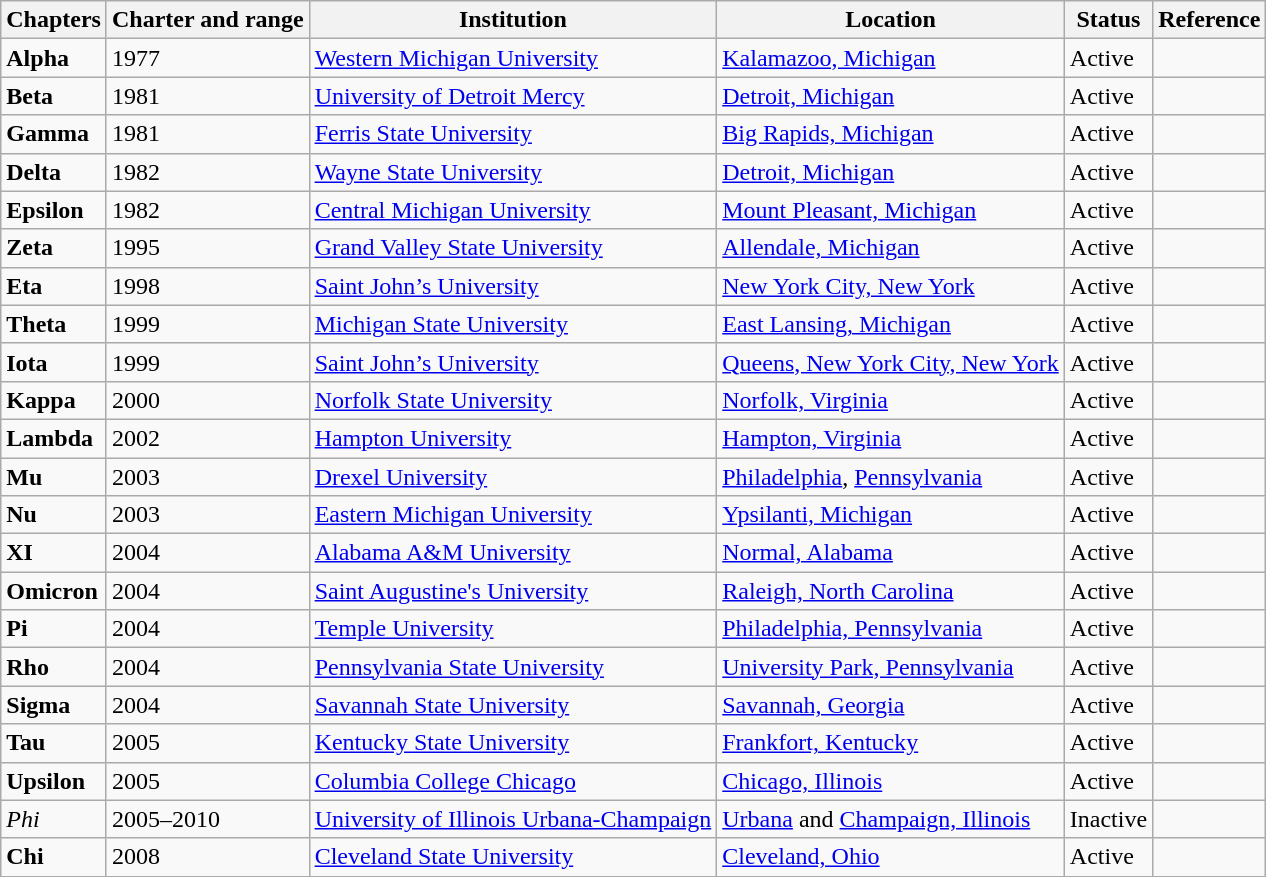<table class="wikitable sortable">
<tr>
<th>Chapters</th>
<th>Charter and range</th>
<th>Institution</th>
<th>Location</th>
<th>Status</th>
<th>Reference</th>
</tr>
<tr>
<td><strong>Alpha</strong></td>
<td>1977</td>
<td><a href='#'>Western Michigan University</a></td>
<td><a href='#'>Kalamazoo, Michigan</a></td>
<td>Active</td>
<td></td>
</tr>
<tr>
<td><strong>Beta</strong></td>
<td>1981</td>
<td><a href='#'>University of Detroit Mercy</a></td>
<td><a href='#'>Detroit, Michigan</a></td>
<td>Active</td>
<td></td>
</tr>
<tr>
<td><strong>Gamma</strong></td>
<td>1981</td>
<td><a href='#'>Ferris State University</a></td>
<td><a href='#'>Big Rapids, Michigan</a></td>
<td>Active</td>
<td></td>
</tr>
<tr>
<td><strong>Delta</strong></td>
<td>1982</td>
<td><a href='#'>Wayne State University</a></td>
<td><a href='#'>Detroit, Michigan</a></td>
<td>Active</td>
<td></td>
</tr>
<tr>
<td><strong>Epsilon</strong></td>
<td>1982</td>
<td><a href='#'>Central Michigan University</a></td>
<td><a href='#'>Mount Pleasant, Michigan</a></td>
<td>Active</td>
<td></td>
</tr>
<tr>
<td><strong>Zeta</strong></td>
<td>1995</td>
<td><a href='#'>Grand Valley State University</a></td>
<td><a href='#'>Allendale, Michigan</a></td>
<td>Active</td>
<td></td>
</tr>
<tr>
<td><strong>Eta</strong></td>
<td>1998</td>
<td><a href='#'>Saint John’s University</a></td>
<td><a href='#'>New York City, New York</a></td>
<td>Active</td>
<td></td>
</tr>
<tr>
<td><strong>Theta</strong></td>
<td>1999</td>
<td><a href='#'>Michigan State University</a></td>
<td><a href='#'>East Lansing, Michigan</a></td>
<td>Active</td>
<td></td>
</tr>
<tr>
<td><strong>Iota</strong></td>
<td>1999</td>
<td><a href='#'>Saint John’s University</a></td>
<td><a href='#'>Queens, New York City, New York</a></td>
<td>Active</td>
<td></td>
</tr>
<tr>
<td><strong>Kappa</strong></td>
<td>2000</td>
<td><a href='#'>Norfolk State University</a></td>
<td><a href='#'>Norfolk, Virginia</a></td>
<td>Active</td>
<td></td>
</tr>
<tr>
<td><strong>Lambda</strong></td>
<td>2002</td>
<td><a href='#'>Hampton University</a></td>
<td><a href='#'>Hampton, Virginia</a></td>
<td>Active</td>
<td></td>
</tr>
<tr>
<td><strong>Mu</strong></td>
<td>2003</td>
<td><a href='#'>Drexel University</a></td>
<td><a href='#'>Philadelphia</a>, <a href='#'>Pennsylvania</a></td>
<td>Active</td>
<td></td>
</tr>
<tr>
<td><strong>Nu</strong></td>
<td>2003</td>
<td><a href='#'>Eastern Michigan University</a></td>
<td><a href='#'>Ypsilanti, Michigan</a></td>
<td>Active</td>
<td></td>
</tr>
<tr>
<td><strong>XI</strong></td>
<td>2004</td>
<td><a href='#'>Alabama A&M University</a></td>
<td><a href='#'>Normal, Alabama</a></td>
<td>Active</td>
<td></td>
</tr>
<tr>
<td><strong>Omicron</strong></td>
<td>2004</td>
<td><a href='#'>Saint Augustine's University</a></td>
<td><a href='#'>Raleigh, North Carolina</a></td>
<td>Active</td>
<td></td>
</tr>
<tr>
<td><strong>Pi</strong></td>
<td>2004</td>
<td><a href='#'>Temple University</a></td>
<td><a href='#'>Philadelphia, Pennsylvania</a></td>
<td>Active</td>
<td></td>
</tr>
<tr>
<td><strong>Rho</strong></td>
<td>2004</td>
<td><a href='#'>Pennsylvania State University</a></td>
<td><a href='#'>University Park, Pennsylvania</a></td>
<td>Active</td>
<td></td>
</tr>
<tr>
<td><strong>Sigma</strong></td>
<td>2004</td>
<td><a href='#'>Savannah State University</a></td>
<td><a href='#'>Savannah, Georgia</a></td>
<td>Active</td>
<td></td>
</tr>
<tr>
<td><strong>Tau</strong></td>
<td>2005</td>
<td><a href='#'>Kentucky State University</a></td>
<td><a href='#'>Frankfort, Kentucky</a></td>
<td>Active</td>
<td></td>
</tr>
<tr>
<td><strong>Upsilon</strong></td>
<td>2005</td>
<td><a href='#'>Columbia College Chicago</a></td>
<td><a href='#'>Chicago, Illinois</a></td>
<td>Active</td>
<td></td>
</tr>
<tr>
<td><em>Phi</em></td>
<td>2005–2010</td>
<td><a href='#'>University of Illinois Urbana-Champaign</a></td>
<td><a href='#'>Urbana</a> and <a href='#'>Champaign, Illinois</a></td>
<td>Inactive</td>
<td></td>
</tr>
<tr>
<td><strong>Chi</strong></td>
<td>2008</td>
<td><a href='#'>Cleveland State University</a></td>
<td><a href='#'>Cleveland, Ohio</a></td>
<td>Active</td>
<td></td>
</tr>
</table>
